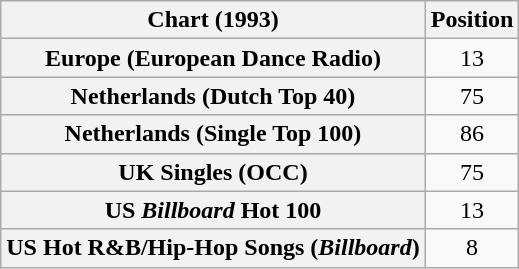<table class="wikitable sortable plainrowheaders" style="text-align:center">
<tr>
<th scope="col">Chart (1993)</th>
<th scope="col">Position</th>
</tr>
<tr>
<th scope="row">Europe (European Dance Radio)</th>
<td>13</td>
</tr>
<tr>
<th scope="row">Netherlands (Dutch Top 40)</th>
<td>75</td>
</tr>
<tr>
<th scope="row">Netherlands (Single Top 100)</th>
<td>86</td>
</tr>
<tr>
<th scope="row">UK Singles (OCC)</th>
<td>75</td>
</tr>
<tr>
<th scope="row">US <em>Billboard</em> Hot 100</th>
<td>13</td>
</tr>
<tr>
<th scope="row">US Hot R&B/Hip-Hop Songs (<em>Billboard</em>)</th>
<td>8</td>
</tr>
</table>
